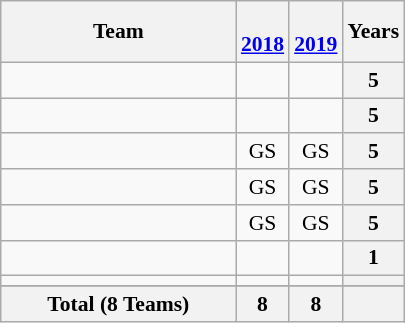<table class="wikitable" style="text-align:center; font-size:90%">
<tr>
<th width=150>Team</th>
<th><br><a href='#'>2018</a></th>
<th><br><a href='#'>2019</a></th>
<th>Years</th>
</tr>
<tr>
<td align=left></td>
<td></td>
<td></td>
<th>5</th>
</tr>
<tr>
<td align=left></td>
<td></td>
<td></td>
<th>5</th>
</tr>
<tr>
<td align=left></td>
<td>GS</td>
<td>GS</td>
<th>5</th>
</tr>
<tr>
<td align=left></td>
<td>GS</td>
<td>GS</td>
<th>5</th>
</tr>
<tr>
<td align=left></td>
<td>GS</td>
<td>GS</td>
<th>5</th>
</tr>
<tr>
<td align=left></td>
<td></td>
<td></td>
<th>1</th>
</tr>
<tr>
<td align=left></td>
<td></td>
<td></td>
<th></th>
</tr>
<tr>
</tr>
<tr>
<th>Total (8 Teams)</th>
<th>8</th>
<th>8</th>
<th></th>
</tr>
</table>
